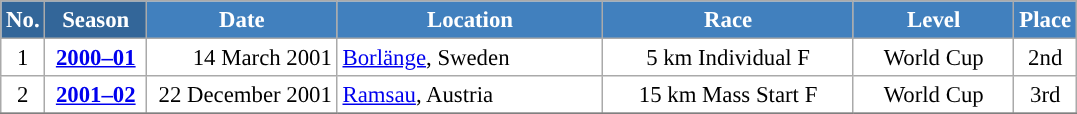<table class="wikitable sortable" style="font-size:95%; text-align:center; border:grey solid 1px; border-collapse:collapse; background:#ffffff;">
<tr style="background:#efefef;">
<th style="background-color:#369; color:white;">No.</th>
<th style="background-color:#369; color:white;">Season</th>
<th style="background-color:#4180be; color:white; width:120px;">Date</th>
<th style="background-color:#4180be; color:white; width:170px;">Location</th>
<th style="background-color:#4180be; color:white; width:160px;">Race</th>
<th style="background-color:#4180be; color:white; width:100px;">Level</th>
<th style="background-color:#4180be; color:white;">Place</th>
</tr>
<tr>
<td align=center>1</td>
<td rowspan=1 align=center><strong> <a href='#'>2000–01</a> </strong></td>
<td align=right>14 March 2001</td>
<td align=left> <a href='#'>Borlänge</a>, Sweden</td>
<td>5 km Individual F</td>
<td>World Cup</td>
<td>2nd</td>
</tr>
<tr>
<td align=center>2</td>
<td rowspan=1 align=center><strong> <a href='#'>2001–02</a> </strong></td>
<td align=right>22 December 2001</td>
<td align=left> <a href='#'>Ramsau</a>, Austria</td>
<td>15 km Mass Start F</td>
<td>World Cup</td>
<td>3rd</td>
</tr>
<tr>
</tr>
</table>
